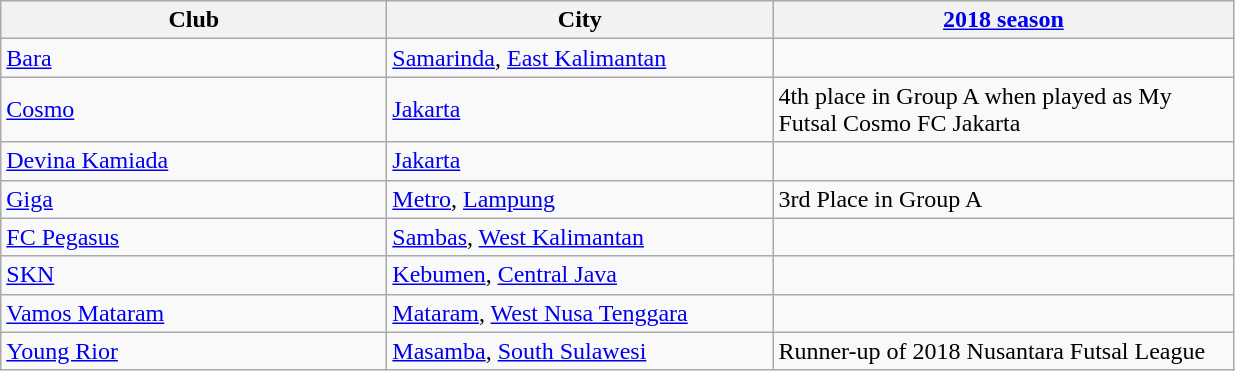<table class="wikitable">
<tr>
<th width=250>Club</th>
<th width=250>City</th>
<th width=300><a href='#'>2018 season</a></th>
</tr>
<tr>
<td><a href='#'>Bara</a></td>
<td><a href='#'>Samarinda</a>, <a href='#'>East Kalimantan</a></td>
<td></td>
</tr>
<tr>
<td><a href='#'>Cosmo</a></td>
<td><a href='#'>Jakarta</a></td>
<td>4th place in Group A when played as My Futsal Cosmo FC Jakarta</td>
</tr>
<tr>
<td><a href='#'>Devina Kamiada</a></td>
<td><a href='#'>Jakarta</a></td>
<td></td>
</tr>
<tr>
<td><a href='#'>Giga</a></td>
<td><a href='#'>Metro</a>, <a href='#'>Lampung</a></td>
<td>3rd Place in Group A</td>
</tr>
<tr>
<td><a href='#'>FC Pegasus</a></td>
<td><a href='#'>Sambas</a>, <a href='#'>West Kalimantan</a></td>
<td></td>
</tr>
<tr>
<td><a href='#'>SKN</a></td>
<td><a href='#'>Kebumen</a>, <a href='#'>Central Java</a></td>
<td></td>
</tr>
<tr>
<td><a href='#'>Vamos Mataram</a></td>
<td><a href='#'>Mataram</a>, <a href='#'>West Nusa Tenggara</a></td>
<td></td>
</tr>
<tr>
<td><a href='#'>Young Rior</a></td>
<td><a href='#'>Masamba</a>, <a href='#'>South Sulawesi</a></td>
<td>Runner-up of 2018 Nusantara Futsal League</td>
</tr>
</table>
